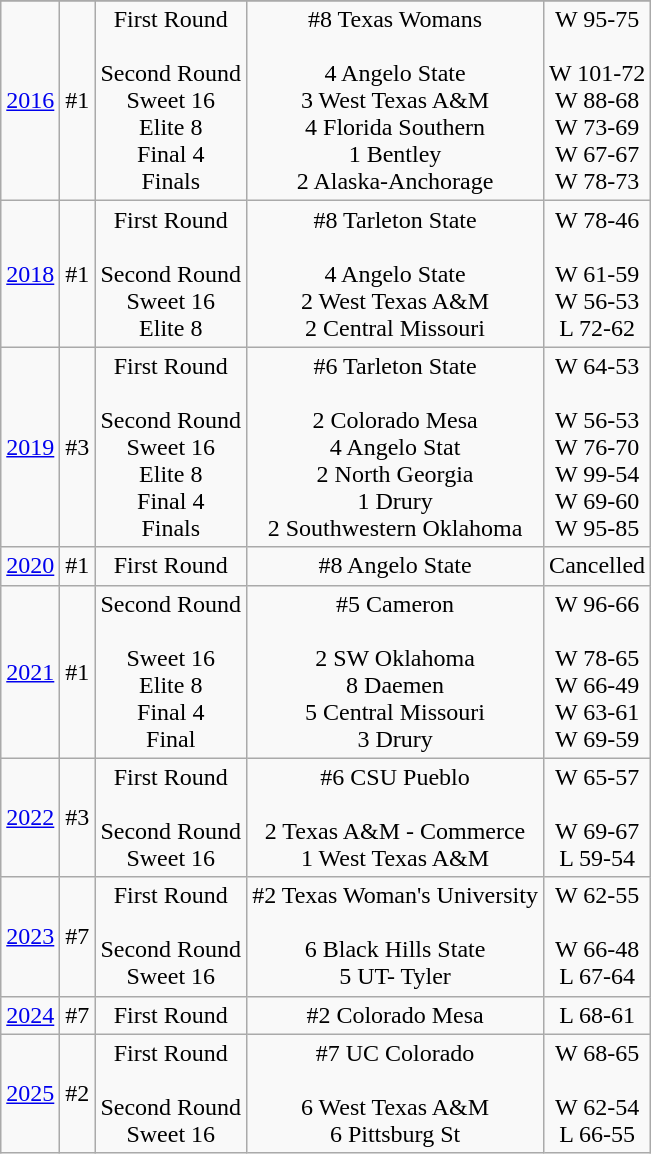<table class="wikitable" style="text-align:center">
<tr>
</tr>
<tr>
<td rowspan=1><a href='#'>2016</a></td>
<td>#1</td>
<td>First Round <br><br>Second Round <br>
Sweet 16 <br>
Elite 8 <br>
Final 4 <br>
Finals</td>
<td>#8 Texas Womans <br><br>4 Angelo State <br>3 West Texas A&M <br>4 Florida Southern <br>1 Bentley <br>2 Alaska-Anchorage</td>
<td>W 95-75 <br><br>W 101-72 <br>
W 88-68 <br> 
W 73-69 <br>
W 67-67 <br>
W 78-73 <br></td>
</tr>
<tr>
<td><a href='#'>2018</a></td>
<td>#1</td>
<td>First Round <br><br>Second Round <br>
Sweet 16 <br>
Elite 8 <br></td>
<td>#8 Tarleton State  <br><br>4 Angelo State <br>2 West Texas A&M <br>2 Central Missouri <br></td>
<td>W 78-46 <br><br>W 61-59 <br>
W 56-53 <br>
L 72-62</td>
</tr>
<tr>
<td><a href='#'>2019</a></td>
<td>#3</td>
<td>First Round <br><br>Second Round <br>
Sweet 16 <br>
Elite 8 <br>
Final 4 <br>
Finals <br></td>
<td>#6 Tarleton State <br><br>2 Colorado Mesa <br>4 Angelo Stat <br>2 North Georgia <br>1 Drury <br>2 Southwestern Oklahoma <br></td>
<td>W 64-53 <br><br>W 56-53 <br>
W 76-70 <br>
W 99-54 <br>
W 69-60 <br>
W 95-85 <br></td>
</tr>
<tr>
<td><a href='#'>2020</a></td>
<td>#1</td>
<td>First Round <br></td>
<td>#8 Angelo State <br></td>
<td>Cancelled</td>
</tr>
<tr>
<td><a href='#'>2021</a></td>
<td>#1</td>
<td>Second Round  <br><br>Sweet 16 <br>
Elite 8 <br>
Final 4 <br>
Final</td>
<td>#5 Cameron <br><br>2 SW Oklahoma <br>8 Daemen <br>5 Central Missouri <br>3 Drury <br></td>
<td>W 96-66 <br><br>W 78-65 <br>
W 66-49 <br>
W 63-61 <br>
W 69-59 <br></td>
</tr>
<tr>
<td><a href='#'>2022</a></td>
<td>#3</td>
<td>First Round <br><br>Second Round <br>
Sweet 16 <br></td>
<td>#6 CSU Pueblo  <br><br>2 Texas A&M - Commerce <br>1 West Texas A&M <br></td>
<td>W 65-57 <br><br>W 69-67 <br>
L 59-54</td>
</tr>
<tr>
<td><a href='#'>2023</a></td>
<td>#7</td>
<td>First Round <br><br>Second Round <br>
Sweet 16 <br></td>
<td>#2 Texas Woman's University <br><br>6 Black Hills State <br>5 UT- Tyler <br></td>
<td>W 62-55 <br><br>W 66-48 <br>
L 67-64 <br></td>
</tr>
<tr>
<td><a href='#'>2024</a></td>
<td>#7</td>
<td>First Round <br></td>
<td>#2 Colorado Mesa <br></td>
<td>L 68-61 <br></td>
</tr>
<tr>
<td><a href='#'>2025</a></td>
<td>#2</td>
<td>First Round <br><br>Second Round <br>
Sweet 16 <br></td>
<td>#7 UC Colorado <br><br> 6 West Texas A&M <br> 6 Pittsburg St</td>
<td>W 68-65 <br><br>W 62-54 <br>
L 66-55</td>
</tr>
</table>
